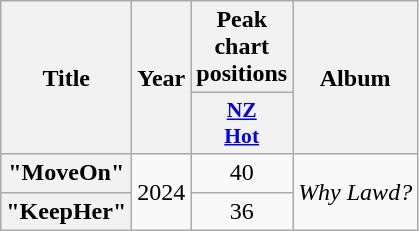<table class="wikitable plainrowheaders" style="text-align:center;">
<tr>
<th scope="col" rowspan="2">Title</th>
<th scope="col" rowspan="2">Year</th>
<th scope="col" colspan="1">Peak chart positions</th>
<th scope="col" rowspan="2">Album</th>
</tr>
<tr>
<th scope="col" style="width:3em;font-size:90%;"><a href='#'>NZ<br>Hot</a><br></th>
</tr>
<tr>
<th scope="row">"MoveOn"</th>
<td rowspan="2">2024</td>
<td>40</td>
<td rowspan="2"><em>Why Lawd?</em></td>
</tr>
<tr>
<th scope="row">"KeepHer"<br></th>
<td>36</td>
</tr>
</table>
